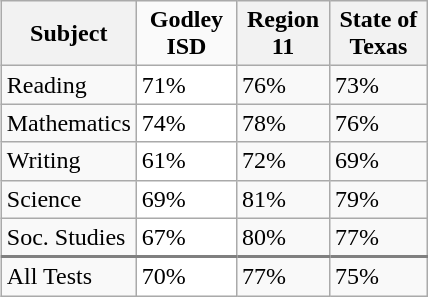<table class="wikitable" style="float:right; margin-left: 15px; width: 285px;">
<tr>
<th>Subject</th>
<th style="background:#fafafa;">Godley ISD</th>
<th>Region 11</th>
<th>State of Texas</th>
</tr>
<tr>
<td>Reading</td>
<td style="background:#fff;">71%</td>
<td>76%</td>
<td>73%</td>
</tr>
<tr>
<td>Mathematics</td>
<td style="background:#fff;">74%</td>
<td>78%</td>
<td>76%</td>
</tr>
<tr>
<td>Writing</td>
<td style="background:#fff;">61%</td>
<td>72%</td>
<td>69%</td>
</tr>
<tr>
<td>Science</td>
<td style="background:#fff;">69%</td>
<td>81%</td>
<td>79%</td>
</tr>
<tr>
<td style="border-bottom:2px solid gray;">Soc. Studies</td>
<td style="border-bottom:2px solid gray; background:#fff;">67%</td>
<td style="border-bottom:2px solid gray;">80%</td>
<td style="border-bottom:2px solid gray;">77%</td>
</tr>
<tr>
<td>All Tests</td>
<td style="background:#fff;">70%</td>
<td>77%</td>
<td>75%</td>
</tr>
</table>
